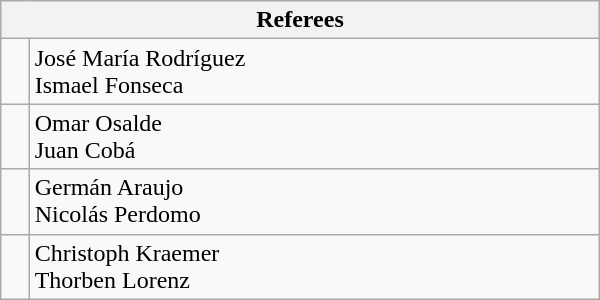<table class="wikitable" style="width:400px;">
<tr>
<th colspan=2>Referees</th>
</tr>
<tr>
<td align=left></td>
<td>José María Rodríguez<br>Ismael Fonseca</td>
</tr>
<tr>
<td align=left></td>
<td>Omar Osalde<br>Juan Cobá</td>
</tr>
<tr>
<td align=left></td>
<td>Germán Araujo<br>Nicolás Perdomo</td>
</tr>
<tr>
<td align=left></td>
<td>Christoph Kraemer<br>Thorben Lorenz</td>
</tr>
</table>
